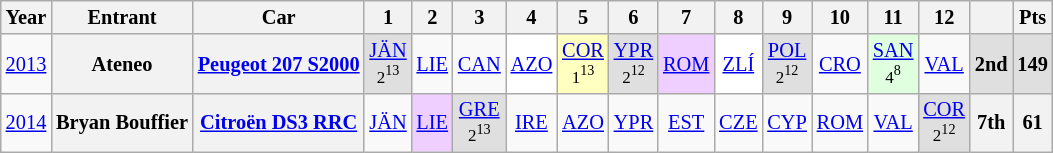<table class="wikitable" border="1" style="text-align:center; font-size:85%;">
<tr>
<th>Year</th>
<th>Entrant</th>
<th>Car</th>
<th>1</th>
<th>2</th>
<th>3</th>
<th>4</th>
<th>5</th>
<th>6</th>
<th>7</th>
<th>8</th>
<th>9</th>
<th>10</th>
<th>11</th>
<th>12</th>
<th></th>
<th>Pts</th>
</tr>
<tr>
<td><a href='#'>2013</a></td>
<th nowrap>Ateneo</th>
<th nowrap><a href='#'>Peugeot 207 S2000</a></th>
<td style="background:#DFDFDF;"><a href='#'>JÄN</a><br><small>2<sup>13</sup></small></td>
<td><a href='#'>LIE</a></td>
<td><a href='#'>CAN</a></td>
<td style="background:#FFFFFF;"><a href='#'>AZO</a><br></td>
<td style="background:#FFFFBF;"><a href='#'>COR</a><br><small>1<sup>13</sup></small></td>
<td style="background:#DFDFDF;"><a href='#'>YPR</a><br><small>2<sup>12</sup></small></td>
<td style="background:#EFCFFF;"><a href='#'>ROM</a><br></td>
<td style="background:#FFFFFF;"><a href='#'>ZLÍ</a><br></td>
<td style="background:#DFDFDF;"><a href='#'>POL</a><br><small>2<sup>12</sup></small></td>
<td><a href='#'>CRO</a></td>
<td style="background:#DFFFDF;"><a href='#'>SAN</a><br><small>4<sup>8</sup></small></td>
<td><a href='#'>VAL</a></td>
<td style="background:#DFDFDF;"><strong>2nd</strong></td>
<td style="background:#DFDFDF;"><strong>149</strong></td>
</tr>
<tr>
<td><a href='#'>2014</a></td>
<th nowrap>Bryan Bouffier</th>
<th nowrap><a href='#'>Citroën DS3 RRC</a></th>
<td><a href='#'>JÄN</a></td>
<td style="background:#EFCFFF;"><a href='#'>LIE</a><br></td>
<td style="background:#DFDFDF;"><a href='#'>GRE</a><br><small>2<sup>13</sup></small></td>
<td><a href='#'>IRE</a></td>
<td><a href='#'>AZO</a></td>
<td><a href='#'>YPR</a></td>
<td><a href='#'>EST</a></td>
<td><a href='#'>CZE</a></td>
<td><a href='#'>CYP</a></td>
<td><a href='#'>ROM</a></td>
<td><a href='#'>VAL</a></td>
<td style="background:#DFDFDF;"><a href='#'>COR</a><br><small>2<sup>12</sup></small></td>
<th>7th</th>
<th>61</th>
</tr>
</table>
